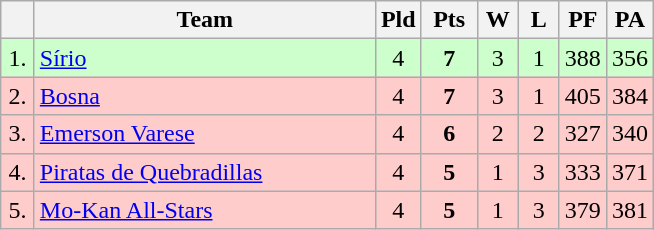<table class=wikitable style="text-align:center">
<tr>
<th width=15></th>
<th width=220>Team</th>
<th width=20>Pld</th>
<th width=30>Pts</th>
<th width=20>W</th>
<th width=20>L</th>
<th width=20>PF</th>
<th width=20>PA</th>
</tr>
<tr style="background: #ccffcc;">
<td>1.</td>
<td align=left> <a href='#'>Sírio</a></td>
<td>4</td>
<td><strong>7</strong></td>
<td>3</td>
<td>1</td>
<td>388</td>
<td>356</td>
</tr>
<tr style="background:#ffcccc;">
<td>2.</td>
<td align=left> <a href='#'>Bosna</a></td>
<td>4</td>
<td><strong>7</strong></td>
<td>3</td>
<td>1</td>
<td>405</td>
<td>384</td>
</tr>
<tr style="background:#ffcccc;">
<td>3.</td>
<td align=left> <a href='#'>Emerson Varese</a></td>
<td>4</td>
<td><strong>6</strong></td>
<td>2</td>
<td>2</td>
<td>327</td>
<td>340</td>
</tr>
<tr style="background:#ffcccc;">
<td>4.</td>
<td align=left> <a href='#'>Piratas de Quebradillas</a></td>
<td>4</td>
<td><strong>5</strong></td>
<td>1</td>
<td>3</td>
<td>333</td>
<td>371</td>
</tr>
<tr style="background:#ffcccc;">
<td>5.</td>
<td align=left> <a href='#'>Mo-Kan All-Stars</a></td>
<td>4</td>
<td><strong>5</strong></td>
<td>1</td>
<td>3</td>
<td>379</td>
<td>381</td>
</tr>
</table>
